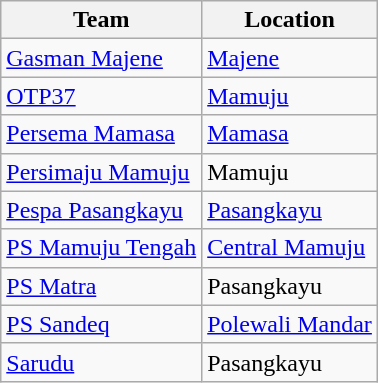<table class="wikitable sortable">
<tr>
<th>Team</th>
<th>Location</th>
</tr>
<tr>
<td><a href='#'>Gasman Majene</a></td>
<td><a href='#'>Majene</a></td>
</tr>
<tr>
<td><a href='#'>OTP37</a></td>
<td><a href='#'>Mamuju</a></td>
</tr>
<tr>
<td><a href='#'>Persema Mamasa</a></td>
<td><a href='#'>Mamasa</a></td>
</tr>
<tr>
<td><a href='#'>Persimaju Mamuju</a></td>
<td>Mamuju</td>
</tr>
<tr>
<td><a href='#'>Pespa Pasangkayu</a></td>
<td><a href='#'>Pasangkayu</a></td>
</tr>
<tr>
<td><a href='#'>PS Mamuju Tengah</a></td>
<td><a href='#'>Central Mamuju</a></td>
</tr>
<tr>
<td><a href='#'>PS Matra</a></td>
<td>Pasangkayu</td>
</tr>
<tr>
<td><a href='#'>PS Sandeq</a></td>
<td><a href='#'>Polewali Mandar</a></td>
</tr>
<tr>
<td><a href='#'>Sarudu</a></td>
<td>Pasangkayu</td>
</tr>
</table>
